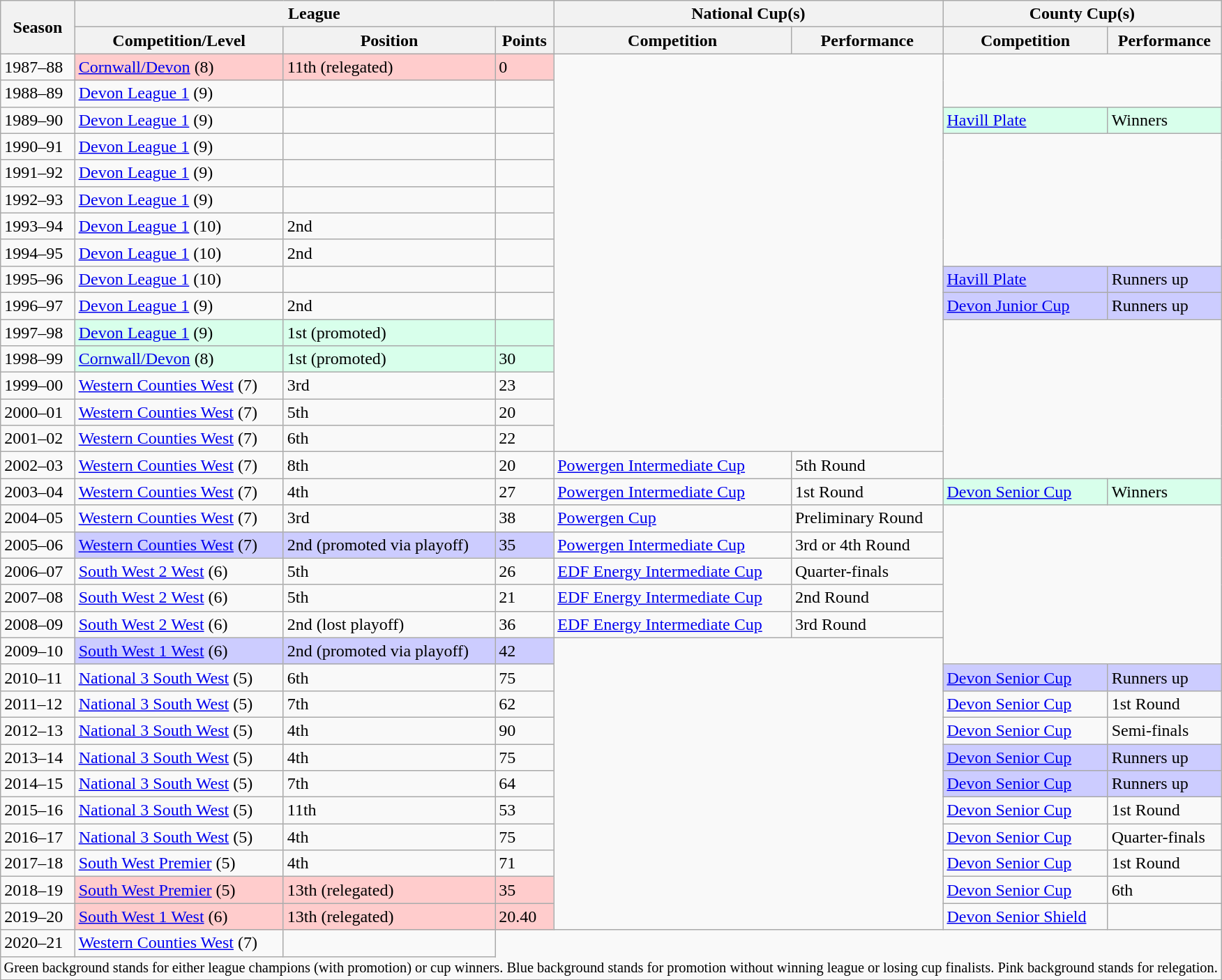<table class="wikitable">
<tr>
<th rowspan="2">Season</th>
<th colspan="3">League</th>
<th colspan="2">National Cup(s)</th>
<th colspan="2">County Cup(s)</th>
</tr>
<tr>
<th>Competition/Level</th>
<th>Position</th>
<th>Points</th>
<th>Competition</th>
<th>Performance</th>
<th>Competition</th>
<th>Performance</th>
</tr>
<tr>
<td>1987–88</td>
<td style="background:#ffcccc;"><a href='#'>Cornwall/Devon</a> (8)</td>
<td style="background:#ffcccc;">11th (relegated)</td>
<td style="background:#ffcccc;">0</td>
<td rowspan=15 colspan=2></td>
</tr>
<tr>
<td>1988–89</td>
<td><a href='#'>Devon League 1</a> (9)</td>
<td></td>
<td></td>
</tr>
<tr>
<td>1989–90</td>
<td><a href='#'>Devon League 1</a> (9)</td>
<td></td>
<td></td>
<td style="background:#d8ffeb;"><a href='#'>Havill Plate</a></td>
<td style="background:#d8ffeb;">Winners</td>
</tr>
<tr>
<td>1990–91</td>
<td><a href='#'>Devon League 1</a> (9)</td>
<td></td>
<td></td>
</tr>
<tr>
<td>1991–92</td>
<td><a href='#'>Devon League 1</a> (9)</td>
<td></td>
<td></td>
</tr>
<tr>
<td>1992–93</td>
<td><a href='#'>Devon League 1</a> (9)</td>
<td></td>
<td></td>
</tr>
<tr>
<td>1993–94</td>
<td><a href='#'>Devon League 1</a> (10)</td>
<td>2nd</td>
<td></td>
</tr>
<tr>
<td>1994–95</td>
<td><a href='#'>Devon League 1</a> (10)</td>
<td>2nd</td>
<td></td>
</tr>
<tr>
<td>1995–96</td>
<td><a href='#'>Devon League 1</a> (10)</td>
<td></td>
<td></td>
<td style="background:#ccccff;"><a href='#'>Havill Plate</a></td>
<td style="background:#ccccff;">Runners up</td>
</tr>
<tr>
<td>1996–97</td>
<td><a href='#'>Devon League 1</a> (9)</td>
<td>2nd</td>
<td></td>
<td style="background:#ccccff;"><a href='#'>Devon Junior Cup</a></td>
<td style="background:#ccccff;">Runners up</td>
</tr>
<tr>
<td>1997–98</td>
<td style="background:#d8ffeb;"><a href='#'>Devon League 1</a> (9)</td>
<td style="background:#d8ffeb;">1st (promoted)</td>
<td style="background:#d8ffeb;"></td>
</tr>
<tr>
<td>1998–99</td>
<td style="background:#d8ffeb;"><a href='#'>Cornwall/Devon</a> (8)</td>
<td style="background:#d8ffeb;">1st (promoted)</td>
<td style="background:#d8ffeb;">30</td>
</tr>
<tr>
<td>1999–00</td>
<td><a href='#'>Western Counties West</a> (7)</td>
<td>3rd</td>
<td>23</td>
</tr>
<tr>
<td>2000–01</td>
<td><a href='#'>Western Counties West</a> (7)</td>
<td>5th</td>
<td>20</td>
</tr>
<tr>
<td>2001–02</td>
<td><a href='#'>Western Counties West</a> (7)</td>
<td>6th</td>
<td>22</td>
</tr>
<tr>
<td>2002–03</td>
<td><a href='#'>Western Counties West</a> (7)</td>
<td>8th</td>
<td>20</td>
<td><a href='#'>Powergen Intermediate Cup</a></td>
<td>5th Round</td>
</tr>
<tr>
<td>2003–04</td>
<td><a href='#'>Western Counties West</a> (7)</td>
<td>4th</td>
<td>27</td>
<td><a href='#'>Powergen Intermediate Cup</a></td>
<td>1st Round</td>
<td style="background:#d8ffeb;"><a href='#'>Devon Senior Cup</a></td>
<td style="background:#d8ffeb;">Winners</td>
</tr>
<tr>
<td>2004–05</td>
<td><a href='#'>Western Counties West</a> (7)</td>
<td>3rd</td>
<td>38</td>
<td><a href='#'>Powergen Cup</a></td>
<td>Preliminary Round</td>
</tr>
<tr>
<td>2005–06</td>
<td style="background:#ccccff;"><a href='#'>Western Counties West</a> (7)</td>
<td style="background:#ccccff;">2nd (promoted via playoff)</td>
<td style="background:#ccccff;">35</td>
<td><a href='#'>Powergen Intermediate Cup</a></td>
<td>3rd or 4th Round</td>
</tr>
<tr>
<td>2006–07</td>
<td><a href='#'>South West 2 West</a> (6)</td>
<td>5th</td>
<td>26</td>
<td><a href='#'>EDF Energy Intermediate Cup</a></td>
<td>Quarter-finals</td>
</tr>
<tr>
<td>2007–08</td>
<td><a href='#'>South West 2 West</a> (6)</td>
<td>5th</td>
<td>21</td>
<td><a href='#'>EDF Energy Intermediate Cup</a></td>
<td>2nd Round</td>
</tr>
<tr>
<td>2008–09</td>
<td><a href='#'>South West 2 West</a> (6)</td>
<td>2nd (lost playoff)</td>
<td>36</td>
<td><a href='#'>EDF Energy Intermediate Cup</a></td>
<td>3rd Round</td>
</tr>
<tr>
<td>2009–10</td>
<td style="background:#ccccff;"><a href='#'>South West 1 West</a> (6)</td>
<td style="background:#ccccff;">2nd (promoted via playoff)</td>
<td style="background:#ccccff;">42</td>
<td rowspan=11 colspan=2></td>
</tr>
<tr>
<td>2010–11</td>
<td><a href='#'>National 3 South West</a> (5)</td>
<td>6th</td>
<td>75</td>
<td style="background:#ccccff;"><a href='#'>Devon Senior Cup</a></td>
<td style="background:#ccccff;">Runners up</td>
</tr>
<tr>
<td>2011–12</td>
<td><a href='#'>National 3 South West</a> (5)</td>
<td>7th</td>
<td>62</td>
<td><a href='#'>Devon Senior Cup</a></td>
<td>1st Round</td>
</tr>
<tr>
<td>2012–13</td>
<td><a href='#'>National 3 South West</a> (5)</td>
<td>4th</td>
<td>90</td>
<td><a href='#'>Devon Senior Cup</a></td>
<td>Semi-finals</td>
</tr>
<tr>
<td>2013–14</td>
<td><a href='#'>National 3 South West</a> (5)</td>
<td>4th</td>
<td>75</td>
<td style="background:#ccccff;"><a href='#'>Devon Senior Cup</a></td>
<td style="background:#ccccff;">Runners up</td>
</tr>
<tr>
<td>2014–15</td>
<td><a href='#'>National 3 South West</a> (5)</td>
<td>7th</td>
<td>64</td>
<td style="background:#ccccff;"><a href='#'>Devon Senior Cup</a></td>
<td style="background:#ccccff;">Runners up</td>
</tr>
<tr>
<td>2015–16</td>
<td><a href='#'>National 3 South West</a> (5)</td>
<td>11th</td>
<td>53</td>
<td><a href='#'>Devon Senior Cup</a></td>
<td>1st Round</td>
</tr>
<tr>
<td>2016–17</td>
<td><a href='#'>National 3 South West</a> (5)</td>
<td>4th</td>
<td>75</td>
<td><a href='#'>Devon Senior Cup</a></td>
<td>Quarter-finals</td>
</tr>
<tr>
<td>2017–18</td>
<td><a href='#'>South West Premier</a> (5)</td>
<td>4th</td>
<td>71</td>
<td><a href='#'>Devon Senior Cup</a></td>
<td>1st Round</td>
</tr>
<tr>
<td>2018–19</td>
<td style="background:#ffcccc;"><a href='#'>South West Premier</a> (5)</td>
<td style="background:#ffcccc;">13th (relegated)</td>
<td style="background:#ffcccc;">35</td>
<td><a href='#'>Devon Senior Cup</a></td>
<td>6th</td>
</tr>
<tr>
<td>2019–20</td>
<td style="background:#ffcccc;"><a href='#'>South West 1 West</a> (6)</td>
<td style="background:#ffcccc;">13th (relegated)</td>
<td style="background:#ffcccc;">20.40</td>
<td><a href='#'>Devon Senior Shield</a></td>
<td></td>
</tr>
<tr>
<td>2020–21</td>
<td><a href='#'>Western Counties West</a> (7)</td>
<td></td>
</tr>
<tr>
<td colspan="15" style="border:0px;font-size:85%;"><span>Green background</span> stands for either league champions (with promotion) or cup winners. <span>Blue background</span> stands for promotion without winning league or losing cup finalists. <span>Pink background</span> stands for relegation.<br></td>
</tr>
</table>
